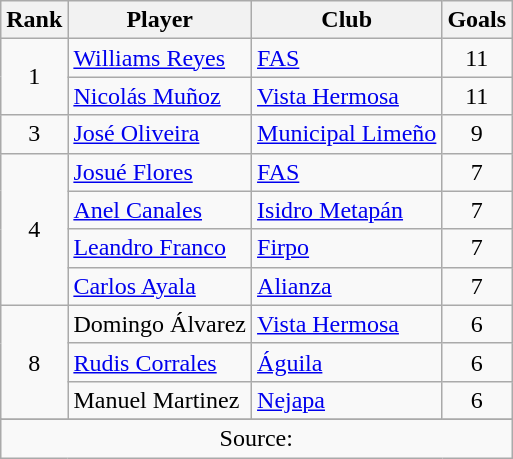<table class="wikitable">
<tr>
<th>Rank</th>
<th>Player</th>
<th>Club</th>
<th>Goals</th>
</tr>
<tr>
<td rowspan="2" align=center>1</td>
<td> <a href='#'>Williams Reyes</a></td>
<td><a href='#'>FAS</a></td>
<td align=center>11</td>
</tr>
<tr>
<td> <a href='#'>Nicolás Muñoz</a></td>
<td><a href='#'>Vista Hermosa</a></td>
<td align=center>11</td>
</tr>
<tr>
<td align=center>3</td>
<td> <a href='#'>José Oliveira</a></td>
<td><a href='#'>Municipal Limeño</a></td>
<td align=center>9</td>
</tr>
<tr>
<td rowspan="4" align=center>4</td>
<td> <a href='#'>Josué Flores</a></td>
<td><a href='#'>FAS</a></td>
<td align=center>7</td>
</tr>
<tr>
<td> <a href='#'>Anel Canales</a></td>
<td><a href='#'>Isidro Metapán</a></td>
<td align=center>7</td>
</tr>
<tr>
<td> <a href='#'>Leandro Franco</a></td>
<td><a href='#'>Firpo</a></td>
<td align=center>7</td>
</tr>
<tr>
<td> <a href='#'>Carlos Ayala</a></td>
<td><a href='#'>Alianza</a></td>
<td align=center>7</td>
</tr>
<tr>
<td rowspan="3" align=center>8</td>
<td> Domingo Álvarez</td>
<td><a href='#'>Vista Hermosa</a></td>
<td align=center>6</td>
</tr>
<tr>
<td> <a href='#'>Rudis Corrales</a></td>
<td><a href='#'>Águila</a></td>
<td align=center>6</td>
</tr>
<tr>
<td> Manuel Martinez</td>
<td><a href='#'>Nejapa</a></td>
<td align=center>6</td>
</tr>
<tr |>
</tr>
<tr>
<td colspan="4" align="center">Source: </td>
</tr>
</table>
